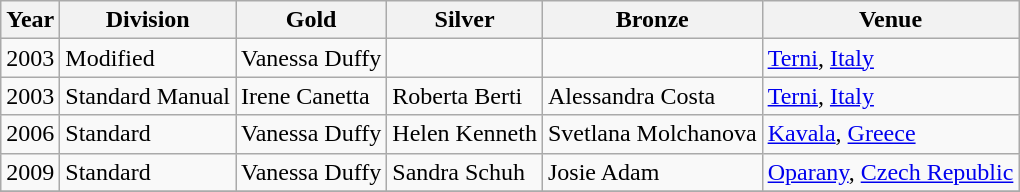<table class="wikitable sortable" style="text-align: left;">
<tr>
<th>Year</th>
<th>Division</th>
<th> Gold</th>
<th> Silver</th>
<th> Bronze</th>
<th>Venue</th>
</tr>
<tr>
<td>2003</td>
<td>Modified</td>
<td> Vanessa Duffy</td>
<td></td>
<td></td>
<td><a href='#'>Terni</a>, <a href='#'>Italy</a></td>
</tr>
<tr>
<td>2003</td>
<td>Standard Manual</td>
<td> Irene Canetta</td>
<td> Roberta Berti</td>
<td> Alessandra Costa</td>
<td><a href='#'>Terni</a>, <a href='#'>Italy</a></td>
</tr>
<tr>
<td>2006</td>
<td>Standard</td>
<td> Vanessa Duffy</td>
<td> Helen Kenneth</td>
<td> Svetlana Molchanova</td>
<td><a href='#'>Kavala</a>, <a href='#'>Greece</a></td>
</tr>
<tr>
<td>2009</td>
<td>Standard</td>
<td> Vanessa Duffy</td>
<td> Sandra Schuh</td>
<td> Josie Adam</td>
<td><a href='#'>Oparany</a>, <a href='#'>Czech Republic</a></td>
</tr>
<tr>
</tr>
</table>
